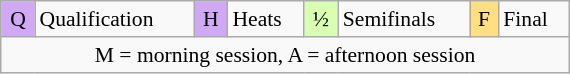<table class="wikitable" style="margin:0.5em auto; font-size:90%;position:relative;" width=30%>
<tr>
<td bgcolor="#D0A9F5" align=center>Q</td>
<td>Qualification</td>
<td bgcolor="#D0A9F5" align=center>H</td>
<td>Heats</td>
<td bgcolor="#D9FFB2" align=center>½</td>
<td>Semifinals</td>
<td bgcolor="#FFDF80" align=center>F</td>
<td>Final</td>
</tr>
<tr>
<td colspan=8 align=center>M = morning session, A = afternoon session</td>
</tr>
</table>
